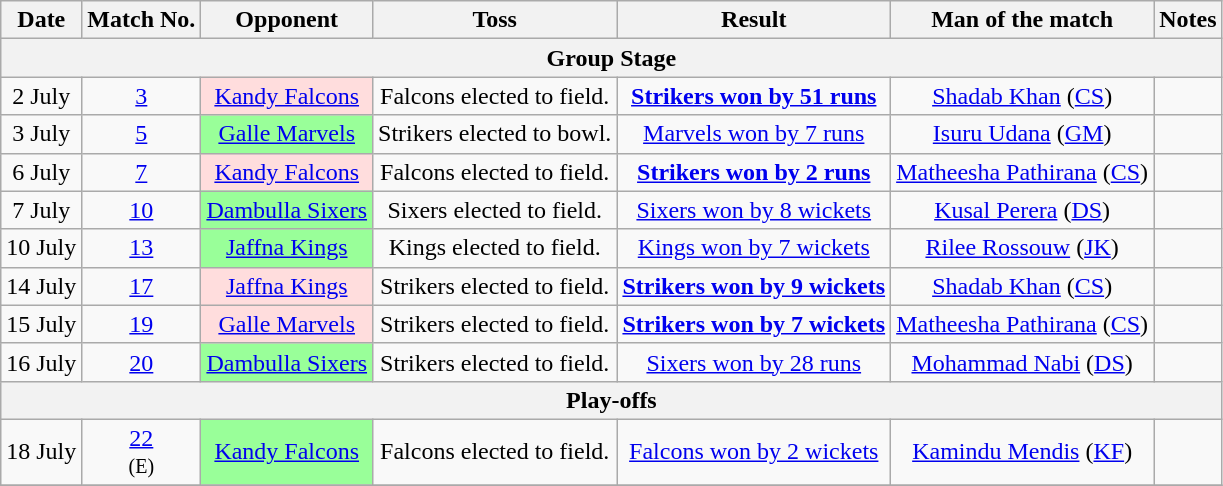<table class="wikitable"style="text-align:center;">
<tr>
<th>Date</th>
<th>Match No.</th>
<th>Opponent</th>
<th>Toss</th>
<th>Result</th>
<th>Man of the match</th>
<th>Notes</th>
</tr>
<tr>
<th colspan=8>Group Stage</th>
</tr>
<tr>
<td>2 July</td>
<td><a href='#'>3</a></td>
<td style="background:#fdd; text-align:center;"><a href='#'>Kandy Falcons</a></td>
<td>Falcons elected to field.</td>
<td><a href='#'><strong>Strikers won by 51 runs</strong></a></td>
<td><a href='#'>Shadab Khan</a> (<a href='#'>CS</a>)</td>
<td></td>
</tr>
<tr>
<td>3 July</td>
<td><a href='#'>5</a></td>
<td style="background:#99ff99;"><a href='#'>Galle Marvels</a></td>
<td>Strikers elected to bowl.</td>
<td><a href='#'>Marvels won by 7 runs</a></td>
<td><a href='#'>Isuru Udana</a> (<a href='#'>GM</a>)</td>
<td></td>
</tr>
<tr>
<td>6 July</td>
<td><a href='#'>7</a></td>
<td style="background:#fdd;"><a href='#'>Kandy Falcons</a></td>
<td>Falcons elected to field.</td>
<td><a href='#'><strong>Strikers won by 2 runs</strong></a></td>
<td><a href='#'>Matheesha Pathirana</a> (<a href='#'>CS</a>)</td>
<td></td>
</tr>
<tr>
<td>7 July</td>
<td><a href='#'>10</a></td>
<td style="background:#99ff99;"><a href='#'>Dambulla Sixers</a></td>
<td>Sixers elected to field.</td>
<td><a href='#'>Sixers won by 8 wickets</a></td>
<td><a href='#'>Kusal Perera</a> (<a href='#'>DS</a>)</td>
<td></td>
</tr>
<tr>
<td>10 July</td>
<td><a href='#'>13</a></td>
<td style="background:#99ff99;"><a href='#'>Jaffna Kings</a></td>
<td>Kings elected to field.</td>
<td><a href='#'>Kings won by 7 wickets</a></td>
<td><a href='#'>Rilee Rossouw</a> (<a href='#'>JK</a>)</td>
<td></td>
</tr>
<tr>
<td>14 July</td>
<td><a href='#'>17</a></td>
<td style="background:#fdd;"><a href='#'>Jaffna Kings</a></td>
<td>Strikers elected to field.</td>
<td><a href='#'><strong>Strikers won by 9 wickets</strong></a></td>
<td><a href='#'>Shadab Khan</a> (<a href='#'>CS</a>)</td>
<td></td>
</tr>
<tr>
<td>15 July</td>
<td><a href='#'>19</a></td>
<td style="background:#fdd;"><a href='#'>Galle Marvels</a></td>
<td>Strikers elected to field.</td>
<td><a href='#'><strong>Strikers won by 7 wickets</strong></a></td>
<td><a href='#'>Matheesha Pathirana</a> (<a href='#'>CS</a>)</td>
<td></td>
</tr>
<tr>
<td>16 July</td>
<td><a href='#'>20</a></td>
<td style="background:#99ff99;"><a href='#'>Dambulla Sixers</a></td>
<td>Strikers elected to field.</td>
<td><a href='#'>Sixers won by 28 runs</a></td>
<td><a href='#'>Mohammad Nabi</a> (<a href='#'>DS</a>)</td>
<td></td>
</tr>
<tr>
<th colspan=8>Play-offs</th>
</tr>
<tr>
<td>18 July</td>
<td><a href='#'>22</a> <br><small> (E)</small></td>
<td style="background:#99ff99;"><a href='#'>Kandy Falcons</a></td>
<td>Falcons elected to field.</td>
<td><a href='#'>Falcons won by 2 wickets</a></td>
<td><a href='#'>Kamindu Mendis</a> (<a href='#'>KF</a>)</td>
<td></td>
</tr>
<tr>
</tr>
</table>
